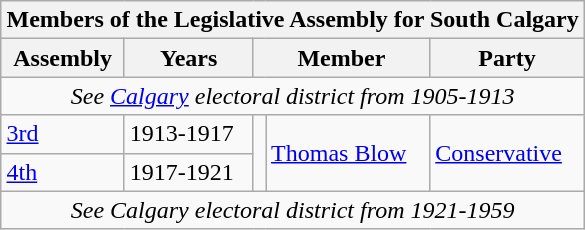<table class="wikitable" align=right>
<tr>
<th colspan=5>Members of the Legislative Assembly for South Calgary</th>
</tr>
<tr>
<th>Assembly</th>
<th>Years</th>
<th colspan="2">Member</th>
<th>Party</th>
</tr>
<tr>
<td align="center" colspan=5><em>See <a href='#'>Calgary</a> electoral district from 1905-1913</em></td>
</tr>
<tr>
<td><a href='#'>3rd</a></td>
<td>1913-1917</td>
<td rowspan=2 ></td>
<td rowspan=2><a href='#'>Thomas Blow</a></td>
<td rowspan=2><a href='#'>Conservative</a></td>
</tr>
<tr>
<td><a href='#'>4th</a></td>
<td>1917-1921</td>
</tr>
<tr>
<td align="center" colspan=5><em>See Calgary electoral district from 1921-1959</em></td>
</tr>
</table>
